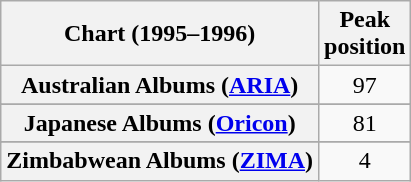<table class="wikitable sortable plainrowheaders" style="text-align:center">
<tr>
<th scope="col">Chart (1995–1996)</th>
<th scope="col">Peak<br>position</th>
</tr>
<tr>
<th scope="row">Australian Albums (<a href='#'>ARIA</a>)</th>
<td>97</td>
</tr>
<tr>
</tr>
<tr>
</tr>
<tr>
<th scope="row">Japanese Albums (<a href='#'>Oricon</a>)</th>
<td>81</td>
</tr>
<tr>
</tr>
<tr>
</tr>
<tr>
</tr>
<tr>
<th scope="row">Zimbabwean Albums (<a href='#'>ZIMA</a>)</th>
<td>4</td>
</tr>
</table>
